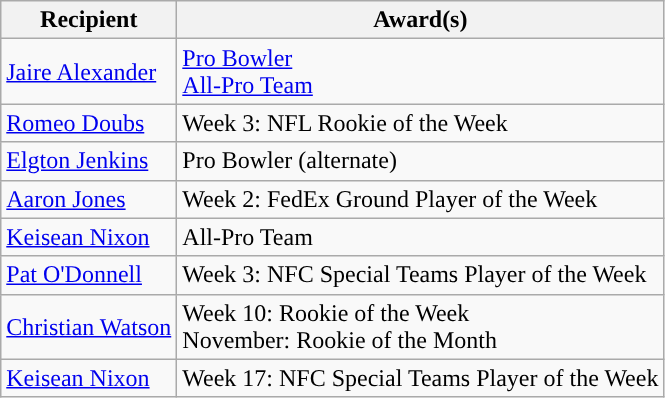<table class="wikitable">
<tr>
<th>Recipient</th>
<th>Award(s)</th>
</tr>
<tr>
<td><a href='#'>Jaire Alexander</a></td>
<td><a href='#'>Pro Bowler</a><br><a href='#'>All-Pro Team</a></td>
</tr>
<tr>
<td><a href='#'>Romeo Doubs</a></td>
<td>Week 3: NFL Rookie of the Week</td>
</tr>
<tr>
<td><a href='#'>Elgton Jenkins</a></td>
<td>Pro Bowler (alternate)</td>
</tr>
<tr>
<td><a href='#'>Aaron Jones</a></td>
<td>Week 2: FedEx Ground Player of the Week</td>
</tr>
<tr>
<td><a href='#'>Keisean Nixon</a></td>
<td>All-Pro Team</td>
</tr>
<tr>
<td><a href='#'>Pat O'Donnell</a></td>
<td>Week 3: NFC Special Teams Player of the Week</td>
</tr>
<tr>
<td><a href='#'>Christian Watson</a></td>
<td>Week 10: Rookie of the Week<br>November: Rookie of the Month</td>
</tr>
<tr>
<td><a href='#'>Keisean Nixon</a></td>
<td>Week 17: NFC Special Teams Player of the Week</td>
</tr>
</table>
